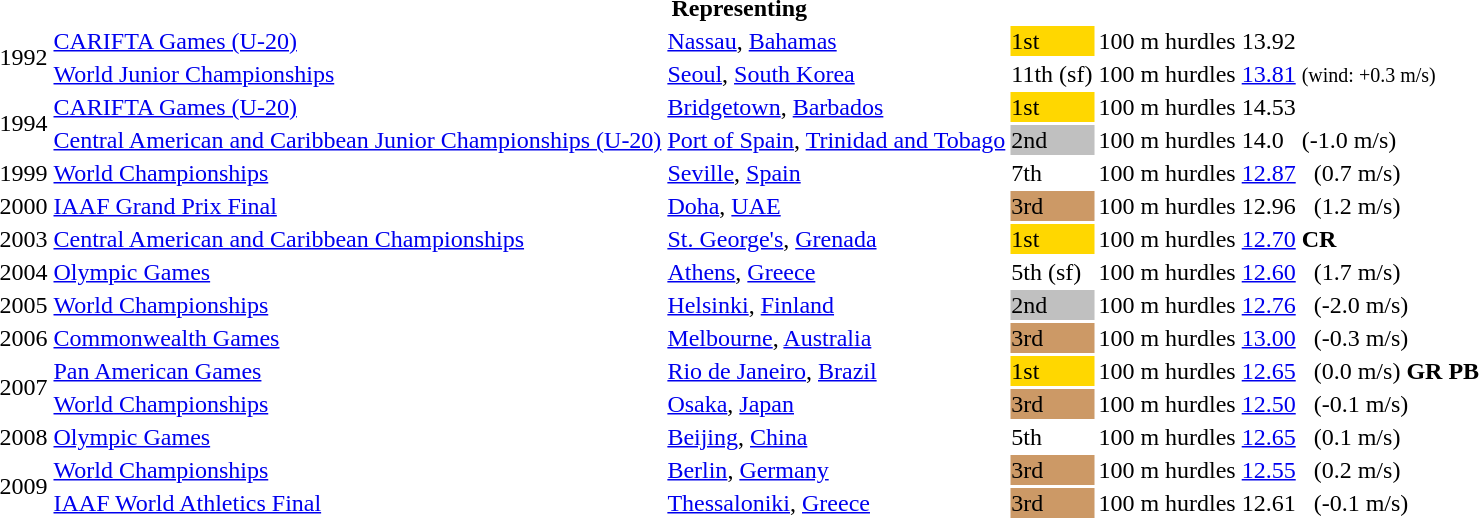<table>
<tr>
<th colspan="6">Representing </th>
</tr>
<tr>
<td rowspan = "2">1992</td>
<td><a href='#'>CARIFTA Games (U-20)</a></td>
<td><a href='#'>Nassau</a>, <a href='#'>Bahamas</a></td>
<td bgcolor=gold>1st</td>
<td>100 m hurdles</td>
<td>13.92</td>
</tr>
<tr>
<td><a href='#'>World Junior Championships</a></td>
<td><a href='#'>Seoul</a>, <a href='#'>South Korea</a></td>
<td>11th (sf)</td>
<td>100 m hurdles</td>
<td><a href='#'>13.81</a> <small>(wind: +0.3 m/s)</small></td>
</tr>
<tr>
<td rowspan = "2">1994</td>
<td><a href='#'>CARIFTA Games (U-20)</a></td>
<td><a href='#'>Bridgetown</a>, <a href='#'>Barbados</a></td>
<td bgcolor=gold>1st</td>
<td>100 m hurdles</td>
<td>14.53</td>
</tr>
<tr>
<td><a href='#'>Central American and Caribbean Junior Championships (U-20)</a></td>
<td><a href='#'>Port of Spain</a>, <a href='#'>Trinidad and Tobago</a></td>
<td bgcolor=silver>2nd</td>
<td>100 m hurdles</td>
<td>14.0   (-1.0 m/s)</td>
</tr>
<tr>
<td>1999</td>
<td><a href='#'>World Championships</a></td>
<td><a href='#'>Seville</a>, <a href='#'>Spain</a></td>
<td>7th</td>
<td>100 m hurdles</td>
<td><a href='#'>12.87</a>   (0.7 m/s)</td>
</tr>
<tr>
<td>2000</td>
<td><a href='#'>IAAF Grand Prix Final</a></td>
<td><a href='#'>Doha</a>, <a href='#'>UAE</a></td>
<td bgcolor=cc9966>3rd</td>
<td>100 m hurdles</td>
<td>12.96   (1.2 m/s)</td>
</tr>
<tr>
<td>2003</td>
<td><a href='#'>Central American and Caribbean Championships</a></td>
<td><a href='#'>St. George's</a>, <a href='#'>Grenada</a></td>
<td bgcolor=gold>1st</td>
<td>100 m hurdles</td>
<td><a href='#'>12.70</a> <strong>CR</strong></td>
</tr>
<tr>
<td>2004</td>
<td><a href='#'>Olympic Games</a></td>
<td><a href='#'>Athens</a>, <a href='#'>Greece</a></td>
<td>5th (sf)</td>
<td>100 m hurdles</td>
<td><a href='#'>12.60</a>   (1.7 m/s)</td>
</tr>
<tr>
<td>2005</td>
<td><a href='#'>World Championships</a></td>
<td><a href='#'>Helsinki</a>, <a href='#'>Finland</a></td>
<td bgcolor="silver">2nd</td>
<td>100 m hurdles</td>
<td><a href='#'>12.76</a>   (-2.0 m/s)</td>
</tr>
<tr>
<td>2006</td>
<td><a href='#'>Commonwealth Games</a></td>
<td><a href='#'>Melbourne</a>, <a href='#'>Australia</a></td>
<td bgcolor=cc9966>3rd</td>
<td>100 m hurdles</td>
<td><a href='#'>13.00</a>   (-0.3 m/s)</td>
</tr>
<tr>
<td rowspan=2>2007</td>
<td><a href='#'>Pan American Games</a></td>
<td><a href='#'>Rio de Janeiro</a>, <a href='#'>Brazil</a></td>
<td bgcolor=gold>1st</td>
<td>100 m hurdles</td>
<td><a href='#'>12.65</a>   (0.0 m/s) <strong>GR</strong> <strong>PB</strong></td>
</tr>
<tr>
<td><a href='#'>World Championships</a></td>
<td><a href='#'>Osaka</a>, <a href='#'>Japan</a></td>
<td bgcolor=cc9966>3rd</td>
<td>100 m hurdles</td>
<td><a href='#'>12.50</a>   (-0.1 m/s)</td>
</tr>
<tr>
<td>2008</td>
<td><a href='#'>Olympic Games</a></td>
<td><a href='#'>Beijing</a>, <a href='#'>China</a></td>
<td>5th</td>
<td>100 m hurdles</td>
<td><a href='#'>12.65</a>   (0.1 m/s)</td>
</tr>
<tr>
<td rowspan=2>2009</td>
<td><a href='#'>World Championships</a></td>
<td><a href='#'>Berlin</a>, <a href='#'>Germany</a></td>
<td bgcolor=cc9966>3rd</td>
<td>100 m hurdles</td>
<td><a href='#'>12.55</a>   (0.2 m/s)</td>
</tr>
<tr>
<td><a href='#'>IAAF World Athletics Final</a></td>
<td><a href='#'>Thessaloniki</a>, <a href='#'>Greece</a></td>
<td bgcolor=cc9966>3rd</td>
<td>100 m hurdles</td>
<td>12.61   (-0.1 m/s)</td>
</tr>
</table>
